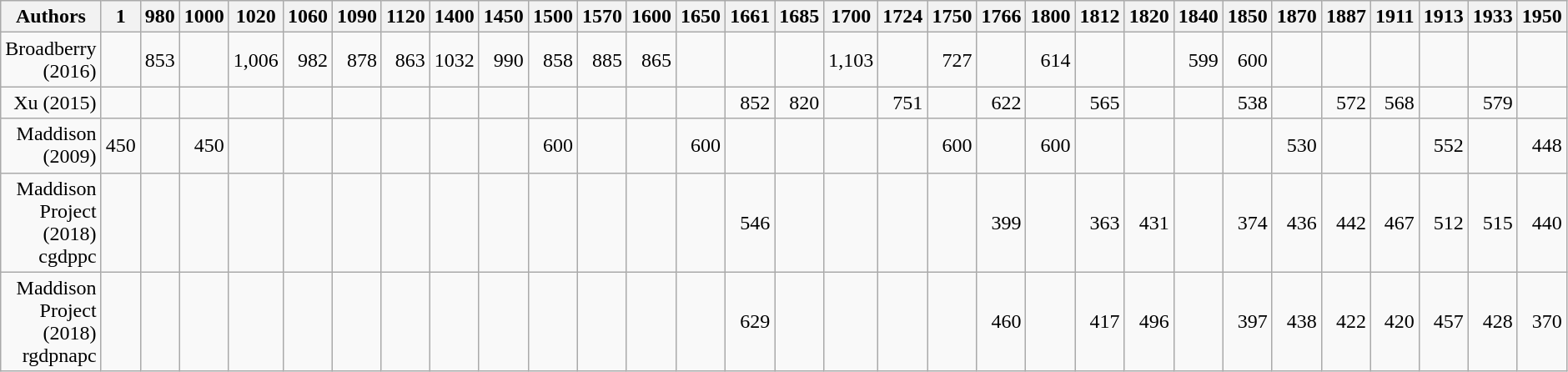<table class="wikitable sortable" style="text-align: right;">
<tr>
<th>Authors</th>
<th>1</th>
<th>980</th>
<th>1000</th>
<th>1020</th>
<th>1060</th>
<th>1090</th>
<th>1120</th>
<th>1400</th>
<th>1450</th>
<th>1500</th>
<th>1570</th>
<th>1600</th>
<th>1650</th>
<th>1661</th>
<th>1685</th>
<th>1700</th>
<th>1724</th>
<th>1750</th>
<th>1766</th>
<th>1800</th>
<th>1812</th>
<th>1820</th>
<th>1840</th>
<th>1850</th>
<th>1870</th>
<th>1887</th>
<th>1911</th>
<th>1913</th>
<th>1933</th>
<th>1950</th>
</tr>
<tr>
<td>Broadberry (2016)</td>
<td></td>
<td>853</td>
<td></td>
<td>1,006</td>
<td>982</td>
<td>878</td>
<td>863</td>
<td>1032</td>
<td>990</td>
<td>858</td>
<td>885</td>
<td>865</td>
<td></td>
<td></td>
<td></td>
<td>1,103</td>
<td></td>
<td>727</td>
<td></td>
<td>614</td>
<td></td>
<td></td>
<td>599</td>
<td>600</td>
<td></td>
<td></td>
<td></td>
<td></td>
<td></td>
<td></td>
</tr>
<tr>
<td>Xu (2015)</td>
<td></td>
<td></td>
<td></td>
<td></td>
<td></td>
<td></td>
<td></td>
<td></td>
<td></td>
<td></td>
<td></td>
<td></td>
<td></td>
<td>852</td>
<td>820</td>
<td></td>
<td>751</td>
<td></td>
<td>622</td>
<td></td>
<td>565</td>
<td></td>
<td></td>
<td>538</td>
<td></td>
<td>572</td>
<td>568</td>
<td></td>
<td>579</td>
<td></td>
</tr>
<tr>
<td>Maddison (2009)</td>
<td>450</td>
<td></td>
<td>450</td>
<td></td>
<td></td>
<td></td>
<td></td>
<td></td>
<td></td>
<td>600</td>
<td></td>
<td></td>
<td>600</td>
<td></td>
<td></td>
<td></td>
<td></td>
<td>600</td>
<td></td>
<td>600</td>
<td></td>
<td></td>
<td></td>
<td></td>
<td>530</td>
<td></td>
<td></td>
<td>552</td>
<td></td>
<td>448</td>
</tr>
<tr>
<td>Maddison Project (2018) cgdppc</td>
<td></td>
<td></td>
<td></td>
<td></td>
<td></td>
<td></td>
<td></td>
<td></td>
<td></td>
<td></td>
<td></td>
<td></td>
<td></td>
<td>546</td>
<td></td>
<td></td>
<td></td>
<td></td>
<td>399</td>
<td></td>
<td>363</td>
<td>431</td>
<td></td>
<td>374</td>
<td>436</td>
<td>442</td>
<td>467</td>
<td>512</td>
<td>515</td>
<td>440</td>
</tr>
<tr>
<td>Maddison Project (2018) rgdpnapc</td>
<td></td>
<td></td>
<td></td>
<td></td>
<td></td>
<td></td>
<td></td>
<td></td>
<td></td>
<td></td>
<td></td>
<td></td>
<td></td>
<td>629</td>
<td></td>
<td></td>
<td></td>
<td></td>
<td>460</td>
<td></td>
<td>417</td>
<td>496</td>
<td></td>
<td>397</td>
<td>438</td>
<td>422</td>
<td>420</td>
<td>457</td>
<td>428</td>
<td>370</td>
</tr>
</table>
